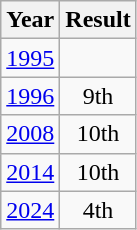<table class="wikitable" style="text-align:center">
<tr>
<th>Year</th>
<th>Result</th>
</tr>
<tr>
<td><a href='#'>1995</a></td>
<td></td>
</tr>
<tr>
<td><a href='#'>1996</a></td>
<td>9th</td>
</tr>
<tr>
<td><a href='#'>2008</a></td>
<td>10th</td>
</tr>
<tr>
<td><a href='#'>2014</a></td>
<td>10th</td>
</tr>
<tr>
<td><a href='#'>2024</a></td>
<td>4th</td>
</tr>
</table>
